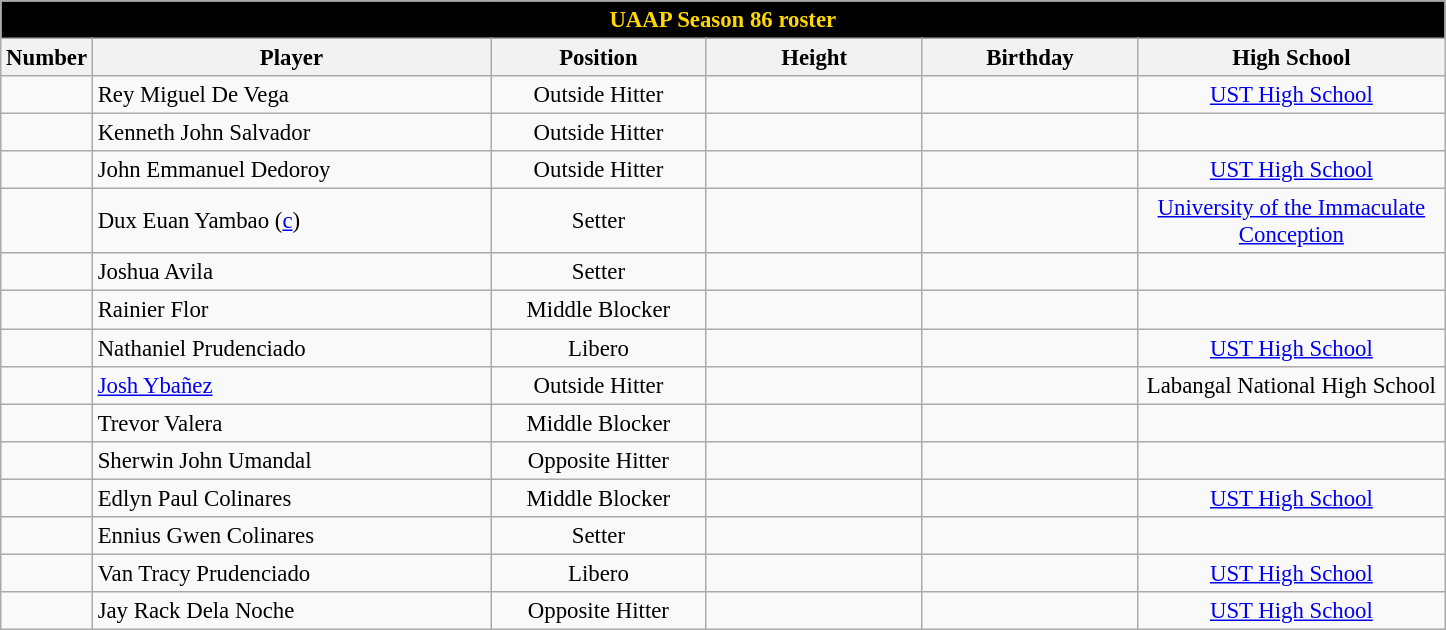<table class="wikitable sortable" style="font-size:95%; text-align:left;">
<tr>
<th colspan="7" style= "background: black; color:gold; text-align: center"><strong>UAAP Season 86 roster</strong></th>
</tr>
<tr style="background:#FFFFFF; color: black">
<th style= "align=center; width:1em;">Number</th>
<th style= "align=center;width:17em;">Player</th>
<th style= "align=center; width:9em;">Position</th>
<th style= "align=center; width:9em;">Height</th>
<th style= "align=center; width:9em;">Birthday</th>
<th style= "align=center; width:13em;">High School</th>
</tr>
<tr align=center>
<td></td>
<td align=left>Rey Miguel De Vega</td>
<td>Outside Hitter</td>
<td></td>
<td></td>
<td><a href='#'>UST High School</a></td>
</tr>
<tr align=center>
<td></td>
<td align=left>Kenneth John Salvador</td>
<td>Outside Hitter</td>
<td></td>
<td></td>
<td></td>
</tr>
<tr align=center>
<td></td>
<td align=left>John Emmanuel Dedoroy</td>
<td>Outside Hitter</td>
<td></td>
<td align=right></td>
<td><a href='#'>UST High School</a></td>
</tr>
<tr align=center>
<td></td>
<td align=left>Dux Euan Yambao (<a href='#'>c</a>)</td>
<td>Setter</td>
<td></td>
<td align=right></td>
<td><a href='#'>University of the Immaculate Conception</a></td>
</tr>
<tr align=center>
<td></td>
<td align=left>Joshua Avila</td>
<td>Setter</td>
<td></td>
<td></td>
<td></td>
</tr>
<tr align=center>
<td></td>
<td align=left>Rainier Flor</td>
<td>Middle Blocker</td>
<td></td>
<td></td>
<td></td>
</tr>
<tr align=center>
<td></td>
<td align=left>Nathaniel Prudenciado</td>
<td>Libero</td>
<td></td>
<td></td>
<td><a href='#'>UST High School</a></td>
</tr>
<tr align=center>
<td></td>
<td align=left><a href='#'>Josh Ybañez</a></td>
<td>Outside Hitter</td>
<td></td>
<td align=right></td>
<td>Labangal National High School</td>
</tr>
<tr align=center>
<td></td>
<td align=left>Trevor Valera</td>
<td>Middle Blocker</td>
<td></td>
<td align=right></td>
<td></td>
</tr>
<tr align=center>
<td></td>
<td align=left>Sherwin John Umandal</td>
<td>Opposite Hitter</td>
<td></td>
<td></td>
<td></td>
</tr>
<tr align=center>
<td></td>
<td align=left>Edlyn Paul Colinares</td>
<td>Middle Blocker</td>
<td></td>
<td></td>
<td><a href='#'>UST High School</a></td>
</tr>
<tr align=center>
<td></td>
<td align=left>Ennius Gwen Colinares</td>
<td>Setter</td>
<td></td>
<td></td>
<td></td>
</tr>
<tr align=center>
<td></td>
<td align=left>Van Tracy Prudenciado</td>
<td>Libero</td>
<td></td>
<td></td>
<td><a href='#'>UST High School</a></td>
</tr>
<tr align=center>
<td></td>
<td align=left>Jay Rack Dela Noche</td>
<td>Opposite Hitter</td>
<td></td>
<td></td>
<td><a href='#'>UST High School</a></td>
</tr>
</table>
